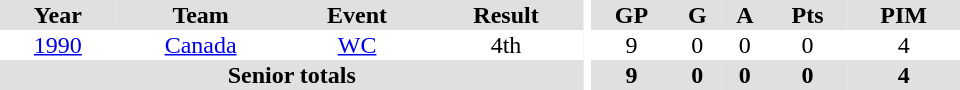<table border="0" cellpadding="1" cellspacing="0" ID="Table3" style="text-align:center; width:40em">
<tr ALIGN="center" bgcolor="#e0e0e0">
<th>Year</th>
<th>Team</th>
<th>Event</th>
<th>Result</th>
<th rowspan="99" bgcolor="#ffffff"></th>
<th>GP</th>
<th>G</th>
<th>A</th>
<th>Pts</th>
<th>PIM</th>
</tr>
<tr>
<td><a href='#'>1990</a></td>
<td><a href='#'>Canada</a></td>
<td><a href='#'>WC</a></td>
<td>4th</td>
<td>9</td>
<td>0</td>
<td>0</td>
<td>0</td>
<td>4</td>
</tr>
<tr bgcolor="#e0e0e0">
<th colspan="4">Senior totals</th>
<th>9</th>
<th>0</th>
<th>0</th>
<th>0</th>
<th>4</th>
</tr>
</table>
